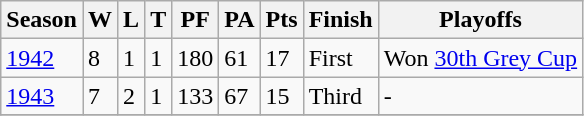<table class="wikitable">
<tr>
<th>Season</th>
<th>W</th>
<th>L</th>
<th>T</th>
<th>PF</th>
<th>PA</th>
<th>Pts</th>
<th>Finish</th>
<th>Playoffs</th>
</tr>
<tr>
<td><a href='#'>1942</a></td>
<td>8</td>
<td>1</td>
<td>1</td>
<td>180</td>
<td>61</td>
<td>17</td>
<td>First</td>
<td>Won <a href='#'>30th Grey Cup</a></td>
</tr>
<tr>
<td><a href='#'>1943</a></td>
<td>7</td>
<td>2</td>
<td>1</td>
<td>133</td>
<td>67</td>
<td>15</td>
<td>Third</td>
<td>-</td>
</tr>
<tr>
</tr>
</table>
